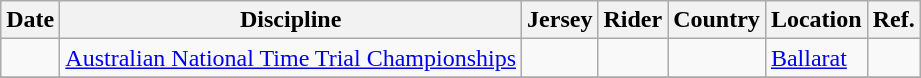<table class="wikitable sortable">
<tr>
<th>Date</th>
<th>Discipline</th>
<th>Jersey</th>
<th>Rider</th>
<th>Country</th>
<th>Location</th>
<th class="unsortable">Ref.</th>
</tr>
<tr>
<td></td>
<td><a href='#'>Australian National Time Trial Championships</a></td>
<td align="center"></td>
<td></td>
<td></td>
<td><a href='#'>Ballarat</a></td>
<td align="center"></td>
</tr>
<tr>
</tr>
</table>
